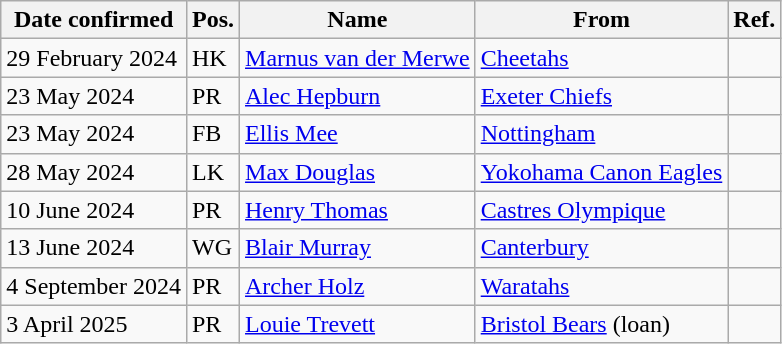<table class="wikitable">
<tr>
<th>Date confirmed</th>
<th>Pos.</th>
<th>Name</th>
<th>From</th>
<th>Ref.</th>
</tr>
<tr>
<td>29 February 2024</td>
<td>HK</td>
<td> <a href='#'>Marnus van der Merwe</a></td>
<td> <a href='#'>Cheetahs</a></td>
<td></td>
</tr>
<tr>
<td>23 May 2024</td>
<td>PR</td>
<td> <a href='#'>Alec Hepburn</a></td>
<td> <a href='#'>Exeter Chiefs</a></td>
<td></td>
</tr>
<tr>
<td>23 May 2024</td>
<td>FB</td>
<td> <a href='#'>Ellis Mee</a></td>
<td> <a href='#'>Nottingham</a></td>
<td></td>
</tr>
<tr>
<td>28 May 2024</td>
<td>LK</td>
<td> <a href='#'>Max Douglas</a></td>
<td> <a href='#'>Yokohama Canon Eagles</a></td>
<td></td>
</tr>
<tr>
<td>10 June 2024</td>
<td>PR</td>
<td> <a href='#'>Henry Thomas</a></td>
<td> <a href='#'>Castres Olympique</a></td>
<td></td>
</tr>
<tr>
<td>13 June 2024</td>
<td>WG</td>
<td> <a href='#'>Blair Murray</a></td>
<td> <a href='#'>Canterbury</a></td>
<td></td>
</tr>
<tr>
<td>4 September 2024</td>
<td>PR</td>
<td> <a href='#'>Archer Holz</a></td>
<td> <a href='#'>Waratahs</a></td>
<td></td>
</tr>
<tr>
<td>3 April 2025</td>
<td>PR</td>
<td> <a href='#'>Louie Trevett</a></td>
<td> <a href='#'>Bristol Bears</a> (loan)</td>
<td></td>
</tr>
</table>
